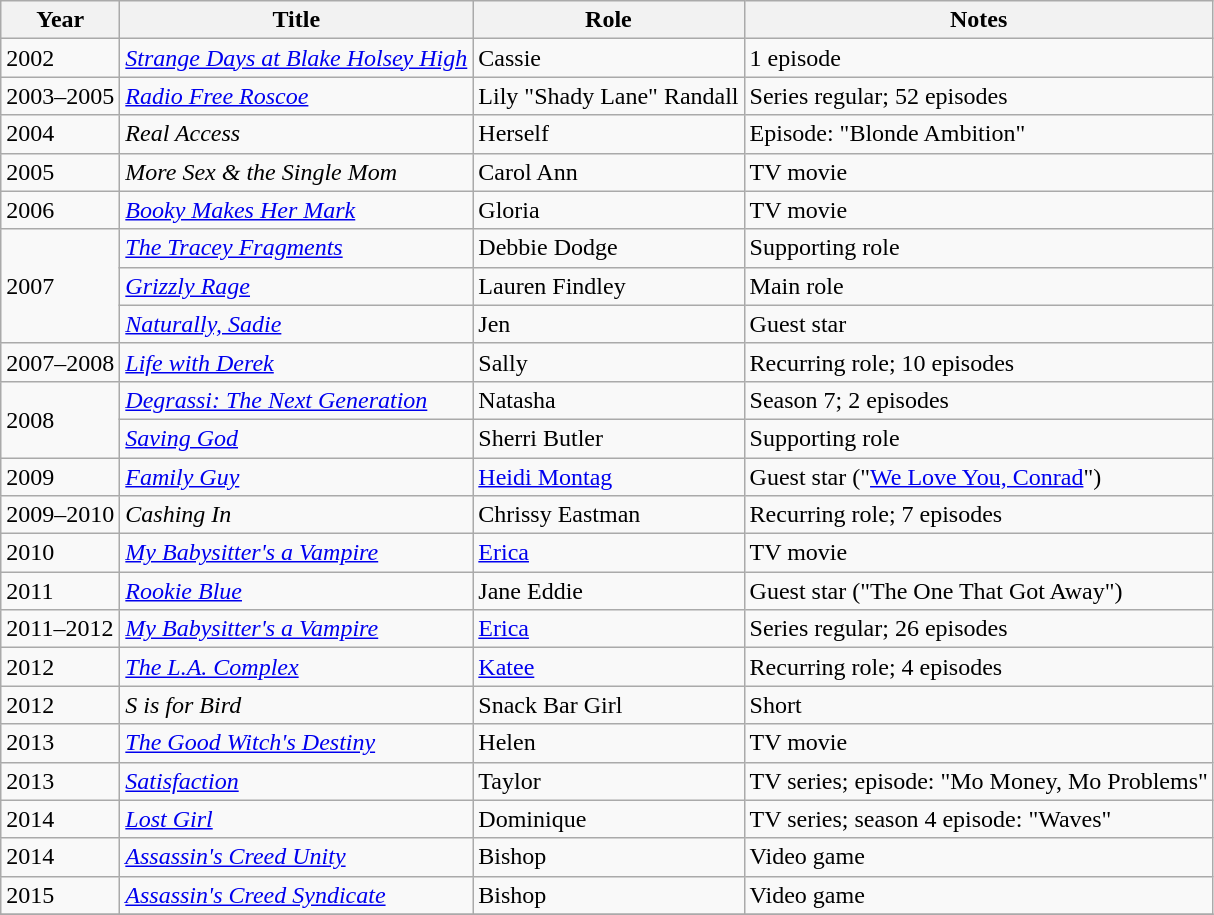<table class="wikitable sortable">
<tr>
<th>Year</th>
<th>Title</th>
<th>Role</th>
<th class="unsortable">Notes</th>
</tr>
<tr>
<td>2002</td>
<td><em><a href='#'>Strange Days at Blake Holsey High</a></em></td>
<td>Cassie</td>
<td>1 episode</td>
</tr>
<tr>
<td>2003–2005</td>
<td><em><a href='#'>Radio Free Roscoe</a></em></td>
<td>Lily "Shady Lane" Randall</td>
<td>Series regular; 52 episodes</td>
</tr>
<tr>
<td>2004</td>
<td><em>Real Access</em></td>
<td>Herself</td>
<td>Episode: "Blonde Ambition"</td>
</tr>
<tr>
<td>2005</td>
<td><em>More Sex & the Single Mom</em></td>
<td>Carol Ann</td>
<td>TV movie</td>
</tr>
<tr>
<td>2006</td>
<td><em><a href='#'>Booky Makes Her Mark</a></em></td>
<td>Gloria</td>
<td>TV movie</td>
</tr>
<tr>
<td rowspan="3">2007</td>
<td data-sort-value="Tracey Fragments, The"><em><a href='#'>The Tracey Fragments</a></em></td>
<td>Debbie Dodge</td>
<td>Supporting role</td>
</tr>
<tr>
<td><em><a href='#'>Grizzly Rage</a></em></td>
<td>Lauren Findley</td>
<td>Main role</td>
</tr>
<tr>
<td><em><a href='#'>Naturally, Sadie</a></em></td>
<td>Jen</td>
<td>Guest star</td>
</tr>
<tr>
<td>2007–2008</td>
<td><em><a href='#'>Life with Derek</a></em></td>
<td>Sally</td>
<td>Recurring role; 10 episodes</td>
</tr>
<tr>
<td rowspan="2">2008</td>
<td><em><a href='#'>Degrassi: The Next Generation</a></em></td>
<td>Natasha</td>
<td>Season 7; 2 episodes</td>
</tr>
<tr>
<td><em><a href='#'>Saving God</a></em></td>
<td>Sherri Butler</td>
<td>Supporting role</td>
</tr>
<tr>
<td>2009</td>
<td><em><a href='#'>Family Guy</a></em></td>
<td><a href='#'>Heidi Montag</a></td>
<td>Guest star ("<a href='#'>We Love You, Conrad</a>")</td>
</tr>
<tr>
<td>2009–2010</td>
<td><em>Cashing In</em></td>
<td>Chrissy Eastman</td>
<td>Recurring role; 7 episodes</td>
</tr>
<tr>
<td>2010</td>
<td><em><a href='#'>My Babysitter's a Vampire</a></em></td>
<td><a href='#'>Erica</a></td>
<td>TV movie</td>
</tr>
<tr>
<td>2011</td>
<td><em><a href='#'>Rookie Blue</a></em></td>
<td>Jane Eddie</td>
<td>Guest star ("The One That Got Away")</td>
</tr>
<tr>
<td>2011–2012</td>
<td><em><a href='#'>My Babysitter's a Vampire</a></em></td>
<td><a href='#'>Erica</a></td>
<td>Series regular; 26 episodes</td>
</tr>
<tr>
<td>2012</td>
<td data-sort-value="L.A. Complex, The"><em><a href='#'>The L.A. Complex</a></em></td>
<td><a href='#'>Katee</a></td>
<td>Recurring role; 4 episodes</td>
</tr>
<tr>
<td>2012</td>
<td><em>S is for Bird</em></td>
<td>Snack Bar Girl</td>
<td>Short</td>
</tr>
<tr>
<td>2013</td>
<td data-sort-value="Good Witch's Destiny, The"><em><a href='#'>The Good Witch's Destiny</a></em></td>
<td>Helen</td>
<td>TV movie</td>
</tr>
<tr>
<td>2013</td>
<td><em><a href='#'>Satisfaction</a></em></td>
<td>Taylor</td>
<td>TV series; episode: "Mo Money, Mo Problems"</td>
</tr>
<tr>
<td>2014</td>
<td><em><a href='#'>Lost Girl</a></em></td>
<td>Dominique</td>
<td>TV series; season 4 episode: "Waves"</td>
</tr>
<tr>
<td>2014</td>
<td><em><a href='#'>Assassin's Creed Unity</a></em></td>
<td>Bishop</td>
<td>Video game</td>
</tr>
<tr>
<td>2015</td>
<td><em><a href='#'>Assassin's Creed Syndicate</a></em></td>
<td>Bishop</td>
<td>Video game</td>
</tr>
<tr>
</tr>
</table>
